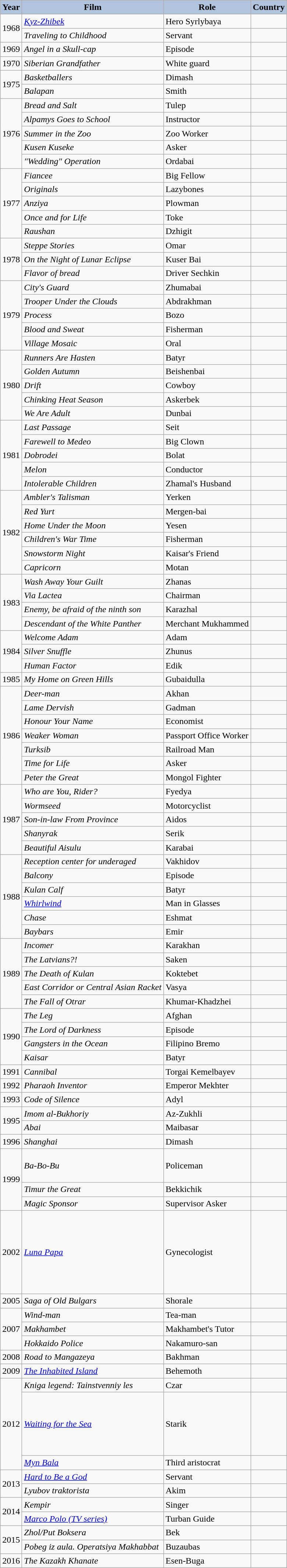<table class="wikitable">
<tr>
<th style="background:#B0C4DE;">Year</th>
<th style="background:#B0C4DE;">Film</th>
<th style="background:#B0C4DE;">Role</th>
<th style="background:#B0C4DE;">Country</th>
</tr>
<tr>
<td rowspan="2">1968</td>
<td><em><a href='#'>Kyz-Zhibek</a></em></td>
<td>Hero Syrlybaya</td>
<td></td>
</tr>
<tr>
<td><em>Traveling to Childhood</em></td>
<td>Servant</td>
<td></td>
</tr>
<tr>
<td>1969</td>
<td><em>Angel in a Skull-cap</em></td>
<td>Episode</td>
<td></td>
</tr>
<tr>
<td>1970</td>
<td><em>Siberian Grandfather</em></td>
<td>White guard</td>
<td></td>
</tr>
<tr>
<td rowspan="2">1975</td>
<td><em>Basketballers</em></td>
<td>Dimash</td>
<td></td>
</tr>
<tr>
<td><em>Balapan</em></td>
<td>Smith</td>
<td></td>
</tr>
<tr>
<td rowspan="5">1976</td>
<td><em>Bread and Salt</em></td>
<td>Tulep</td>
<td></td>
</tr>
<tr>
<td><em>Alpamys Goes to School</em></td>
<td>Instructor</td>
<td></td>
</tr>
<tr>
<td><em>Summer in the Zoo</em></td>
<td>Zoo Worker</td>
<td></td>
</tr>
<tr>
<td><em>Kusen Kuseke</em></td>
<td>Asker</td>
<td></td>
</tr>
<tr>
<td><em>"Wedding" Operation</em></td>
<td>Ordabai</td>
<td></td>
</tr>
<tr>
<td rowspan="5">1977</td>
<td><em>Fiancee</em></td>
<td>Big Fellow</td>
<td></td>
</tr>
<tr>
<td><em>Originals</em></td>
<td>Lazybones</td>
<td></td>
</tr>
<tr>
<td><em>Anziya</em></td>
<td>Plowman</td>
<td></td>
</tr>
<tr>
<td><em>Once and for Life</em></td>
<td>Toke</td>
<td></td>
</tr>
<tr>
<td><em>Raushan</em></td>
<td>Dzhigit</td>
<td></td>
</tr>
<tr>
<td rowspan="3">1978</td>
<td><em>Steppe Stories</em></td>
<td>Omar</td>
<td></td>
</tr>
<tr>
<td><em>On the Night of Lunar Eclipse</em></td>
<td>Kuser Bai</td>
<td></td>
</tr>
<tr>
<td><em>Flavor of bread</em></td>
<td>Driver Sechkin</td>
<td></td>
</tr>
<tr>
<td rowspan="5">1979</td>
<td><em>City's Guard</em></td>
<td>Zhumabai</td>
<td></td>
</tr>
<tr>
<td><em>Trooper Under the Clouds</em></td>
<td>Abdrakhman</td>
<td></td>
</tr>
<tr>
<td><em>Process</em></td>
<td>Bozo</td>
<td></td>
</tr>
<tr>
<td><em>Blood and Sweat</em></td>
<td>Fisherman</td>
<td></td>
</tr>
<tr>
<td><em>Village Mosaic</em></td>
<td>Oral</td>
<td></td>
</tr>
<tr>
<td rowspan="5">1980</td>
<td><em>Runners Are Hasten</em></td>
<td>Batyr</td>
<td></td>
</tr>
<tr>
<td><em>Golden Autumn</em></td>
<td>Beishenbai</td>
<td></td>
</tr>
<tr>
<td><em>Drift</em></td>
<td>Cowboy</td>
<td></td>
</tr>
<tr>
<td><em>Chinking Heat Season</em></td>
<td>Askerbek</td>
<td></td>
</tr>
<tr>
<td><em>We Are Adult</em></td>
<td>Dunbai</td>
<td></td>
</tr>
<tr>
<td rowspan="5">1981</td>
<td><em>Last Passage</em></td>
<td>Seit</td>
<td></td>
</tr>
<tr>
<td><em>Farewell to Medeo</em></td>
<td>Big Clown</td>
<td><br></td>
</tr>
<tr>
<td><em>Dobrodei</em></td>
<td>Bolat</td>
<td></td>
</tr>
<tr>
<td><em>Melon</em></td>
<td>Conductor</td>
<td></td>
</tr>
<tr>
<td><em>Intolerable Children</em></td>
<td>Zhamal's Husband</td>
<td></td>
</tr>
<tr>
<td rowspan="6">1982</td>
<td><em>Ambler's Talisman</em></td>
<td>Yerken</td>
<td></td>
</tr>
<tr>
<td><em>Red Yurt</em></td>
<td>Mergen-bai</td>
<td></td>
</tr>
<tr>
<td><em>Home Under the Moon</em></td>
<td>Yesen</td>
<td></td>
</tr>
<tr>
<td><em>Children's War Time</em></td>
<td>Fisherman</td>
<td></td>
</tr>
<tr>
<td><em>Snowstorm Night</em></td>
<td>Kaisar's Friend</td>
<td></td>
</tr>
<tr>
<td><em>Capricorn</em></td>
<td>Motan</td>
<td></td>
</tr>
<tr>
<td rowspan="4">1983</td>
<td><em>Wash Away Your Guilt</em></td>
<td>Zhanas</td>
<td></td>
</tr>
<tr>
<td><em>Via Lactea</em></td>
<td>Chairman</td>
<td></td>
</tr>
<tr>
<td><em>Enemy, be afraid of the ninth son</em></td>
<td>Karazhal</td>
<td></td>
</tr>
<tr>
<td><em>Descendant of the White Panther</em></td>
<td>Merchant Mukhammed</td>
<td></td>
</tr>
<tr>
<td rowspan="3">1984</td>
<td><em>Welcome Adam</em></td>
<td>Adam</td>
<td></td>
</tr>
<tr>
<td><em>Silver Snuffle</em></td>
<td>Zhunus</td>
<td></td>
</tr>
<tr>
<td><em>Human Factor</em></td>
<td>Edik</td>
<td></td>
</tr>
<tr>
<td>1985</td>
<td><em>My Home on Green Hills</em></td>
<td>Gubaidulla</td>
<td></td>
</tr>
<tr>
<td rowspan="7">1986</td>
<td><em>Deer-man</em></td>
<td>Akhan</td>
<td></td>
</tr>
<tr>
<td><em>Lame Dervish</em></td>
<td>Gadman</td>
<td><br></td>
</tr>
<tr>
<td><em>Honour Your Name</em></td>
<td>Economist</td>
<td></td>
</tr>
<tr>
<td><em>Weaker Woman</em></td>
<td>Passport Office Worker</td>
<td></td>
</tr>
<tr>
<td><em>Turksib</em></td>
<td>Railroad Man</td>
<td></td>
</tr>
<tr>
<td><em>Time for Life</em></td>
<td>Asker</td>
<td></td>
</tr>
<tr>
<td><em>Peter the Great</em></td>
<td>Mongol Fighter</td>
<td></td>
</tr>
<tr>
<td rowspan="5">1987</td>
<td><em>Who are You, Rider?</em></td>
<td>Fyedya</td>
<td></td>
</tr>
<tr>
<td><em>Wormseed</em></td>
<td>Motorcyclist</td>
<td></td>
</tr>
<tr>
<td><em>Son-in-law From Province</em></td>
<td>Aidos</td>
<td></td>
</tr>
<tr>
<td><em>Shanyrak</em></td>
<td>Serik</td>
<td></td>
</tr>
<tr>
<td><em>Beautiful Aisulu</em></td>
<td>Karabai</td>
<td></td>
</tr>
<tr>
<td rowspan="6">1988</td>
<td><em>Reception center for underaged</em></td>
<td>Vakhidov</td>
<td></td>
</tr>
<tr>
<td><em>Balcony</em></td>
<td>Episode</td>
<td></td>
</tr>
<tr>
<td><em>Kulan Calf</em></td>
<td>Batyr</td>
<td></td>
</tr>
<tr>
<td><em><a href='#'>Whirlwind</a></em></td>
<td>Man in Glasses</td>
<td></td>
</tr>
<tr>
<td><em>Chase</em></td>
<td>Eshmat</td>
<td></td>
</tr>
<tr>
<td><em>Baybars</em></td>
<td>Emir</td>
<td></td>
</tr>
<tr>
<td rowspan="5">1989</td>
<td><em>Incomer</em></td>
<td>Karakhan</td>
<td></td>
</tr>
<tr>
<td><em>The Latvians?!</em></td>
<td>Saken</td>
<td></td>
</tr>
<tr>
<td><em>The Death of Kulan</em></td>
<td>Koktebet</td>
<td></td>
</tr>
<tr>
<td><em>East Corridor or Central Asian Racket</em></td>
<td>Vasya</td>
<td></td>
</tr>
<tr>
<td><em>The Fall of Otrar</em></td>
<td>Khumar-Khadzhei</td>
<td></td>
</tr>
<tr>
<td rowspan="4">1990</td>
<td><em>The Leg</em></td>
<td>Afghan</td>
<td></td>
</tr>
<tr>
<td><em>The Lord of Darkness</em></td>
<td>Episode</td>
<td></td>
</tr>
<tr>
<td><em>Gangsters in the Ocean</em></td>
<td>Filipino Bremo</td>
<td></td>
</tr>
<tr>
<td><em>Kaisar</em></td>
<td>Batyr</td>
<td></td>
</tr>
<tr>
<td>1991</td>
<td><em>Cannibal</em></td>
<td>Torgai Kemelbayev</td>
<td></td>
</tr>
<tr>
<td>1992</td>
<td><em>Pharaoh Inventor</em></td>
<td>Emperor Mekhter</td>
<td><br></td>
</tr>
<tr>
<td>1993</td>
<td><em>Code of Silence</em></td>
<td>Adyl</td>
<td><br></td>
</tr>
<tr>
<td rowspan="2">1995</td>
<td><em>Imom al-Bukhoriy</em></td>
<td>Az-Zukhli</td>
<td><br></td>
</tr>
<tr>
<td><em>Abai</em></td>
<td>Maibasar</td>
<td><br></td>
</tr>
<tr>
<td>1996</td>
<td><em>Shanghai</em></td>
<td>Dimash</td>
<td></td>
</tr>
<tr>
<td rowspan="3">1999</td>
<td><em>Ba-Bo-Bu</em></td>
<td>Policeman</td>
<td><br><br><br>
</td>
</tr>
<tr>
<td><em>Timur the Great</em></td>
<td>Bekkichik</td>
<td></td>
</tr>
<tr>
<td><em>Magic Sponsor</em></td>
<td>Supervisor Asker</td>
<td></td>
</tr>
<tr>
<td>2002</td>
<td><em><a href='#'>Luna Papa</a></em></td>
<td>Gynecologist</td>
<td><br><br><br>
<br>
<br>
<br>
<br>
<br>
</td>
</tr>
<tr>
<td>2005</td>
<td><em>Saga of Old Bulgars</em></td>
<td>Shorale</td>
<td><br></td>
</tr>
<tr>
<td rowspan="3">2007</td>
<td><em>Wind-man</em></td>
<td>Tea-man</td>
<td></td>
</tr>
<tr>
<td><em>Makhambet</em></td>
<td>Makhambet's Tutor</td>
<td></td>
</tr>
<tr>
<td><em>Hokkaido Police</em></td>
<td>Nakamuro-san</td>
<td><br></td>
</tr>
<tr>
<td>2008</td>
<td><em>Road to Mangazeya</em></td>
<td>Bakhman</td>
<td></td>
</tr>
<tr>
<td>2009</td>
<td><em><a href='#'>The Inhabited Island</a></em></td>
<td>Behemoth</td>
<td></td>
</tr>
<tr>
<td rowspan="3">2012</td>
<td><em>Kniga legend: Tainstvenniy les</em></td>
<td>Czar</td>
<td></td>
</tr>
<tr>
<td><em><a href='#'>Waiting for the Sea</a></em></td>
<td>Starik</td>
<td><br><br><br>
<br>
<br>
<br>
</td>
</tr>
<tr>
<td><em><a href='#'>Myn Bala</a></em> </td>
<td>Third aristocrat</td>
<td></td>
</tr>
<tr>
<td rowspan="2">2013</td>
<td><em><a href='#'>Hard to Be a God</a></em> </td>
<td>Servant</td>
<td></td>
</tr>
<tr>
<td><em>Lyubov traktorista</em></td>
<td>Akim</td>
<td></td>
</tr>
<tr>
<td rowspan="2">2014</td>
<td><em>Kempir</em></td>
<td>Singer</td>
<td></td>
</tr>
<tr>
<td><em><a href='#'>Marco Polo (TV series)</a></em></td>
<td>Turban Guide</td>
<td></td>
</tr>
<tr>
<td rowspan="2">2015</td>
<td><em>Zhol/Put Boksera</em></td>
<td>Bek</td>
<td></td>
</tr>
<tr>
<td><em>Pobeg iz aula. Operatsiya Makhabbat</em> </td>
<td>Buzaubas</td>
<td></td>
</tr>
<tr>
<td>2016</td>
<td><em>The Kazakh Khanate</em></td>
<td>Esen-Buga</td>
<td></td>
</tr>
</table>
